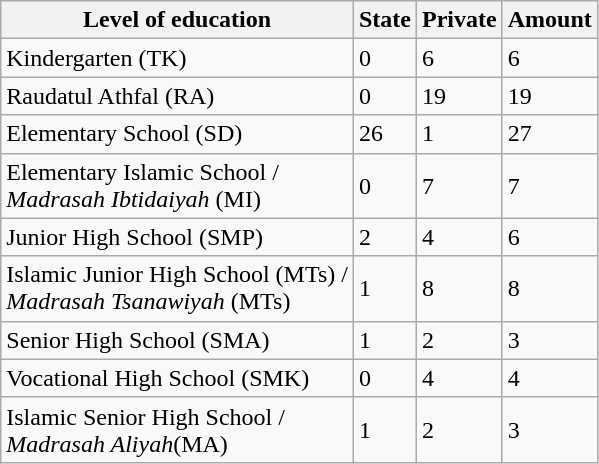<table class="wikitable">
<tr>
<th>Level of education</th>
<th>State</th>
<th>Private</th>
<th>Amount</th>
</tr>
<tr>
<td>Kindergarten (TK)</td>
<td>0</td>
<td>6</td>
<td>6</td>
</tr>
<tr>
<td>Raudatul Athfal (RA)</td>
<td>0</td>
<td>19</td>
<td>19</td>
</tr>
<tr>
<td>Elementary School (SD)</td>
<td>26</td>
<td>1</td>
<td>27</td>
</tr>
<tr>
<td>Elementary Islamic School /<br><em>Madrasah</em> <em>Ibtidaiyah</em> (MI)</td>
<td>0</td>
<td>7</td>
<td>7</td>
</tr>
<tr>
<td>Junior High School (SMP)</td>
<td>2</td>
<td>4</td>
<td>6</td>
</tr>
<tr>
<td>Islamic Junior High School (MTs) /<br><em>Madrasah Tsanawiyah</em> (MTs)</td>
<td>1</td>
<td>8</td>
<td>8</td>
</tr>
<tr>
<td>Senior High School (SMA)</td>
<td>1</td>
<td>2</td>
<td>3</td>
</tr>
<tr>
<td>Vocational High School (SMK)</td>
<td>0</td>
<td>4</td>
<td>4</td>
</tr>
<tr>
<td>Islamic Senior High School /<br><em>Madrasah Aliyah</em>(MA)</td>
<td>1</td>
<td>2</td>
<td>3</td>
</tr>
</table>
